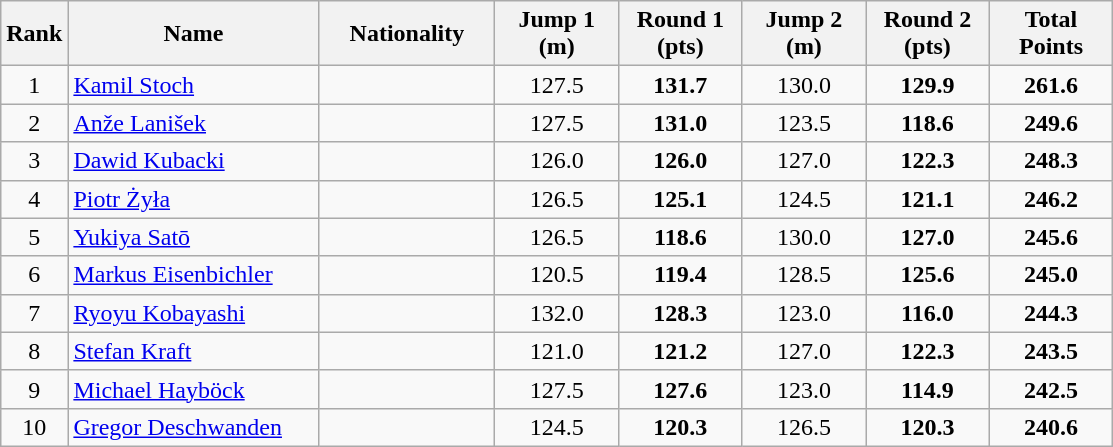<table class="wikitable sortable" style="text-align: center;">
<tr>
<th>Rank</th>
<th width=160>Name</th>
<th width=110>Nationality</th>
<th width=75>Jump 1 (m)</th>
<th width=75>Round 1 (pts)</th>
<th width=75>Jump 2 (m)</th>
<th width=75>Round 2 (pts)</th>
<th width=75>Total Points</th>
</tr>
<tr>
<td>1</td>
<td align=left><a href='#'>Kamil Stoch</a></td>
<td align=left></td>
<td>127.5</td>
<td><strong>131.7</strong></td>
<td>130.0</td>
<td><strong>129.9</strong></td>
<td><strong>261.6</strong></td>
</tr>
<tr>
<td>2</td>
<td align=left><a href='#'>Anže Lanišek</a></td>
<td align=left></td>
<td>127.5</td>
<td><strong>131.0</strong></td>
<td>123.5</td>
<td><strong>118.6</strong></td>
<td><strong>249.6</strong></td>
</tr>
<tr>
<td>3</td>
<td align=left><a href='#'>Dawid Kubacki</a></td>
<td align=left></td>
<td>126.0</td>
<td><strong>126.0</strong></td>
<td>127.0</td>
<td><strong>122.3</strong></td>
<td><strong>248.3</strong></td>
</tr>
<tr>
<td>4</td>
<td align=left><a href='#'>Piotr Żyła</a></td>
<td align=left></td>
<td>126.5</td>
<td><strong>125.1</strong></td>
<td>124.5</td>
<td><strong>121.1</strong></td>
<td><strong>246.2</strong></td>
</tr>
<tr>
<td>5</td>
<td align=left><a href='#'>Yukiya Satō</a></td>
<td align=left></td>
<td>126.5</td>
<td><strong>118.6</strong></td>
<td>130.0</td>
<td><strong>127.0</strong></td>
<td><strong>245.6</strong></td>
</tr>
<tr>
<td>6</td>
<td align=left><a href='#'>Markus Eisenbichler</a></td>
<td align=left></td>
<td>120.5</td>
<td><strong>119.4</strong></td>
<td>128.5</td>
<td><strong>125.6</strong></td>
<td><strong>245.0</strong></td>
</tr>
<tr>
<td>7</td>
<td align=left><a href='#'>Ryoyu Kobayashi</a></td>
<td align=left></td>
<td>132.0</td>
<td><strong>128.3</strong></td>
<td>123.0</td>
<td><strong>116.0</strong></td>
<td><strong>244.3</strong></td>
</tr>
<tr>
<td>8</td>
<td align=left><a href='#'>Stefan Kraft</a></td>
<td align=left></td>
<td>121.0</td>
<td><strong>121.2</strong></td>
<td>127.0</td>
<td><strong>122.3</strong></td>
<td><strong>243.5</strong></td>
</tr>
<tr>
<td>9</td>
<td align=left><a href='#'>Michael Hayböck</a></td>
<td align=left></td>
<td>127.5</td>
<td><strong>127.6</strong></td>
<td>123.0</td>
<td><strong>114.9</strong></td>
<td><strong>242.5</strong></td>
</tr>
<tr>
<td>10</td>
<td align=left><a href='#'>Gregor Deschwanden</a></td>
<td align=left></td>
<td>124.5</td>
<td><strong>120.3</strong></td>
<td>126.5</td>
<td><strong>120.3</strong></td>
<td><strong>240.6</strong></td>
</tr>
</table>
